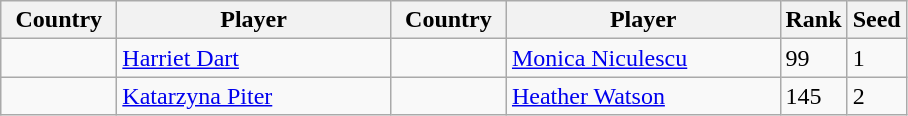<table class="wikitable">
<tr>
<th width="70">Country</th>
<th width="175">Player</th>
<th width="70">Country</th>
<th width="175">Player</th>
<th>Rank</th>
<th>Seed</th>
</tr>
<tr>
<td></td>
<td><a href='#'>Harriet Dart</a></td>
<td></td>
<td><a href='#'>Monica Niculescu</a></td>
<td>99</td>
<td>1</td>
</tr>
<tr>
<td></td>
<td><a href='#'>Katarzyna Piter</a></td>
<td></td>
<td><a href='#'>Heather Watson</a></td>
<td>145</td>
<td>2</td>
</tr>
</table>
